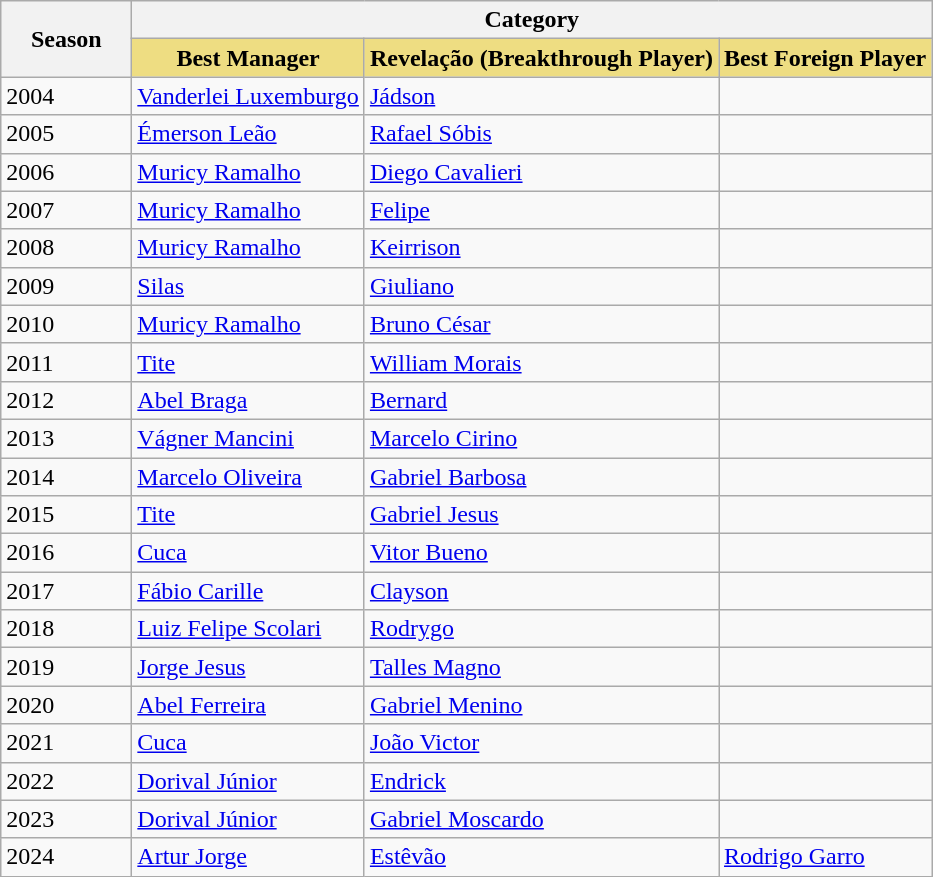<table class="wikitable">
<tr>
<th width="80" rowspan="2">Season</th>
<th colspan="3">Category</th>
</tr>
<tr>
<th style="background-color: #eedd82">Best Manager</th>
<th style="background-color: #eedd82">Revelação (Breakthrough Player)</th>
<th style="background-color: #eedd82">Best Foreign Player</th>
</tr>
<tr>
<td>2004</td>
<td> <a href='#'>Vanderlei Luxemburgo</a> </td>
<td> <a href='#'>Jádson</a> </td>
<td></td>
</tr>
<tr>
<td>2005</td>
<td> <a href='#'>Émerson Leão</a> </td>
<td> <a href='#'>Rafael Sóbis</a> </td>
<td></td>
</tr>
<tr>
<td>2006</td>
<td> <a href='#'>Muricy Ramalho</a> </td>
<td> <a href='#'>Diego Cavalieri</a> </td>
<td></td>
</tr>
<tr>
<td>2007</td>
<td> <a href='#'>Muricy Ramalho</a> </td>
<td> <a href='#'>Felipe</a> </td>
<td></td>
</tr>
<tr>
<td>2008</td>
<td> <a href='#'>Muricy Ramalho</a> </td>
<td> <a href='#'>Keirrison</a> </td>
<td></td>
</tr>
<tr>
<td>2009</td>
<td> <a href='#'>Silas</a> </td>
<td> <a href='#'>Giuliano</a> </td>
<td></td>
</tr>
<tr>
<td>2010</td>
<td> <a href='#'>Muricy Ramalho</a> </td>
<td> <a href='#'>Bruno César</a> </td>
<td></td>
</tr>
<tr>
<td>2011</td>
<td> <a href='#'>Tite</a> </td>
<td> <a href='#'>William Morais</a> </td>
<td></td>
</tr>
<tr>
<td>2012</td>
<td> <a href='#'>Abel Braga</a> </td>
<td> <a href='#'>Bernard</a> </td>
<td></td>
</tr>
<tr>
<td>2013</td>
<td> <a href='#'>Vágner Mancini</a> </td>
<td> <a href='#'>Marcelo Cirino</a> </td>
<td></td>
</tr>
<tr>
<td>2014</td>
<td> <a href='#'>Marcelo Oliveira</a> </td>
<td> <a href='#'>Gabriel Barbosa</a> </td>
<td></td>
</tr>
<tr>
<td>2015</td>
<td> <a href='#'>Tite</a> </td>
<td> <a href='#'>Gabriel Jesus</a> </td>
<td></td>
</tr>
<tr>
<td>2016</td>
<td> <a href='#'>Cuca</a> </td>
<td> <a href='#'>Vitor Bueno</a> </td>
<td></td>
</tr>
<tr>
<td>2017</td>
<td> <a href='#'>Fábio Carille</a> </td>
<td> <a href='#'>Clayson</a> </td>
<td></td>
</tr>
<tr>
<td>2018</td>
<td> <a href='#'>Luiz Felipe Scolari</a> </td>
<td> <a href='#'>Rodrygo</a> </td>
<td></td>
</tr>
<tr>
<td>2019</td>
<td> <a href='#'>Jorge Jesus</a> </td>
<td> <a href='#'>Talles Magno</a> </td>
<td></td>
</tr>
<tr>
<td>2020</td>
<td> <a href='#'>Abel Ferreira</a> </td>
<td> <a href='#'>Gabriel Menino</a> </td>
<td></td>
</tr>
<tr>
<td>2021</td>
<td> <a href='#'>Cuca</a> </td>
<td> <a href='#'>João Victor</a> </td>
<td></td>
</tr>
<tr>
<td>2022</td>
<td> <a href='#'>Dorival Júnior</a> </td>
<td> <a href='#'>Endrick</a> </td>
<td></td>
</tr>
<tr>
<td>2023</td>
<td> <a href='#'>Dorival Júnior</a> </td>
<td> <a href='#'>Gabriel Moscardo</a> </td>
<td></td>
</tr>
<tr>
<td>2024</td>
<td> <a href='#'>Artur Jorge</a> </td>
<td> <a href='#'>Estêvão</a> </td>
<td> <a href='#'>Rodrigo Garro</a> </td>
</tr>
</table>
